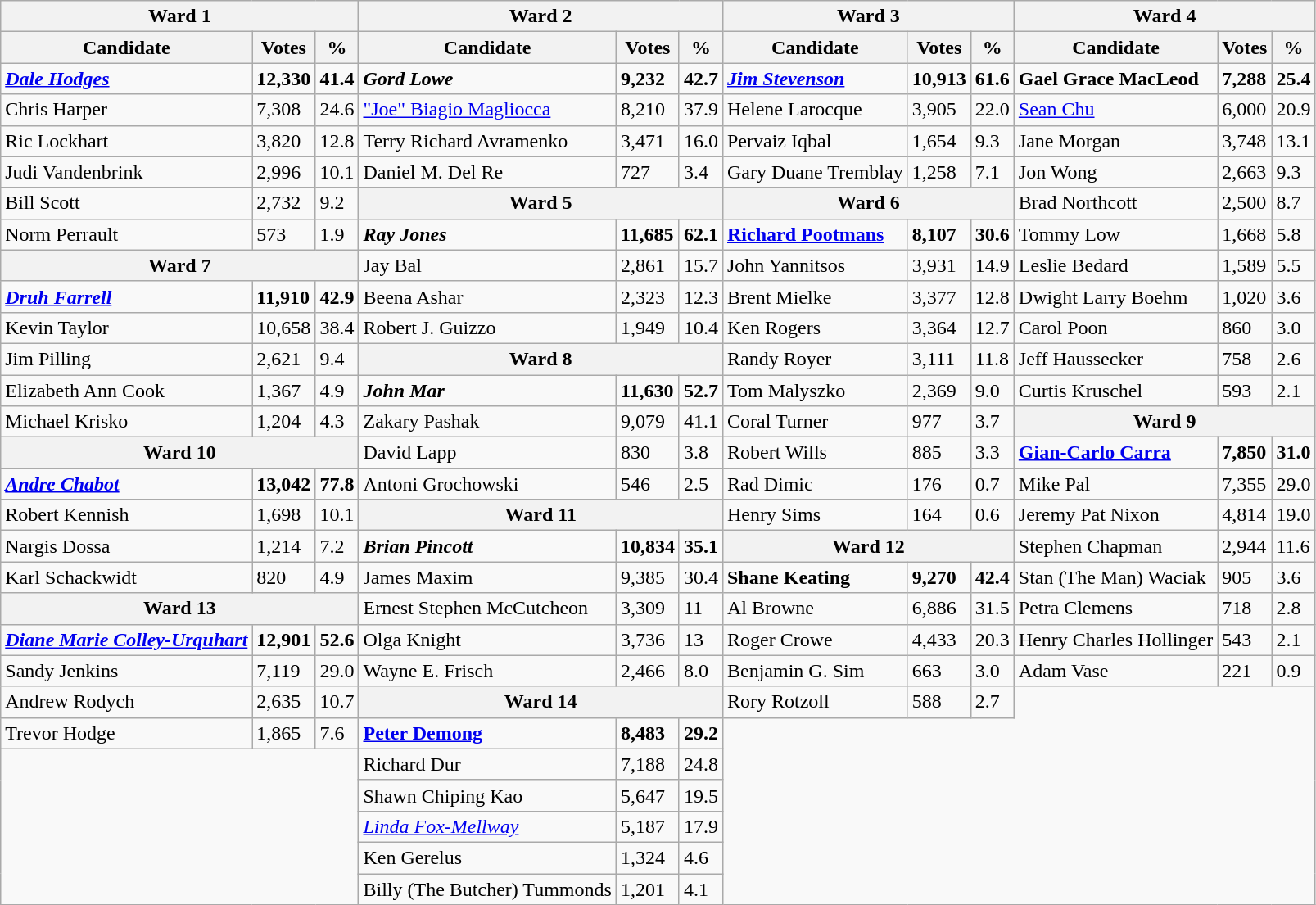<table class="wikitable">
<tr>
<th colspan=3>Ward 1</th>
<th colspan=3>Ward 2</th>
<th colspan=3>Ward 3</th>
<th colspan=3>Ward 4</th>
</tr>
<tr>
<th>Candidate</th>
<th>Votes</th>
<th>%</th>
<th>Candidate</th>
<th>Votes</th>
<th>%</th>
<th>Candidate</th>
<th>Votes</th>
<th>%</th>
<th>Candidate</th>
<th>Votes</th>
<th>%</th>
</tr>
<tr>
<td><strong><em><a href='#'>Dale Hodges</a></em></strong></td>
<td><strong>12,330</strong></td>
<td><strong>41.4</strong></td>
<td><strong><em>Gord Lowe</em></strong></td>
<td><strong>9,232</strong></td>
<td><strong>42.7</strong></td>
<td><strong><em><a href='#'>Jim Stevenson</a></em></strong></td>
<td><strong>10,913</strong></td>
<td><strong>61.6</strong></td>
<td><strong>Gael Grace MacLeod</strong></td>
<td><strong>7,288</strong></td>
<td><strong>25.4</strong></td>
</tr>
<tr>
<td>Chris Harper</td>
<td>7,308</td>
<td>24.6</td>
<td><a href='#'>"Joe" Biagio Magliocca</a></td>
<td>8,210</td>
<td>37.9</td>
<td>Helene Larocque</td>
<td>3,905</td>
<td>22.0</td>
<td><a href='#'>Sean Chu</a></td>
<td>6,000</td>
<td>20.9</td>
</tr>
<tr>
<td>Ric Lockhart</td>
<td>3,820</td>
<td>12.8</td>
<td>Terry Richard Avramenko</td>
<td>3,471</td>
<td>16.0</td>
<td>Pervaiz Iqbal</td>
<td>1,654</td>
<td>9.3</td>
<td>Jane Morgan</td>
<td>3,748</td>
<td>13.1</td>
</tr>
<tr>
<td>Judi Vandenbrink</td>
<td>2,996</td>
<td>10.1</td>
<td>Daniel M. Del Re</td>
<td>727</td>
<td>3.4</td>
<td>Gary Duane Tremblay</td>
<td>1,258</td>
<td>7.1</td>
<td>Jon Wong</td>
<td>2,663</td>
<td>9.3</td>
</tr>
<tr>
<td>Bill Scott</td>
<td>2,732</td>
<td>9.2</td>
<th colspan=3>Ward 5</th>
<th colspan=3>Ward 6</th>
<td>Brad Northcott</td>
<td>2,500</td>
<td>8.7</td>
</tr>
<tr>
<td>Norm Perrault</td>
<td>573</td>
<td>1.9</td>
<td><strong><em>Ray Jones</em></strong></td>
<td><strong>11,685</strong></td>
<td><strong>62.1</strong></td>
<td><strong><a href='#'>Richard Pootmans</a></strong></td>
<td><strong>8,107</strong></td>
<td><strong>30.6</strong></td>
<td>Tommy Low</td>
<td>1,668</td>
<td>5.8</td>
</tr>
<tr>
<th colspan=3>Ward 7</th>
<td>Jay Bal</td>
<td>2,861</td>
<td>15.7</td>
<td>John Yannitsos</td>
<td>3,931</td>
<td>14.9</td>
<td>Leslie Bedard</td>
<td>1,589</td>
<td>5.5</td>
</tr>
<tr>
<td><strong><em><a href='#'>Druh Farrell</a></em></strong></td>
<td><strong>11,910</strong></td>
<td><strong>42.9</strong></td>
<td>Beena Ashar</td>
<td>2,323</td>
<td>12.3</td>
<td>Brent Mielke</td>
<td>3,377</td>
<td>12.8</td>
<td>Dwight Larry Boehm</td>
<td>1,020</td>
<td>3.6</td>
</tr>
<tr>
<td>Kevin Taylor</td>
<td>10,658</td>
<td>38.4</td>
<td>Robert J. Guizzo</td>
<td>1,949</td>
<td>10.4</td>
<td>Ken Rogers</td>
<td>3,364</td>
<td>12.7</td>
<td>Carol Poon</td>
<td>860</td>
<td>3.0</td>
</tr>
<tr>
<td>Jim Pilling</td>
<td>2,621</td>
<td>9.4</td>
<th colspan=3>Ward 8</th>
<td>Randy Royer</td>
<td>3,111</td>
<td>11.8</td>
<td>Jeff Haussecker</td>
<td>758</td>
<td>2.6</td>
</tr>
<tr>
<td>Elizabeth Ann Cook</td>
<td>1,367</td>
<td>4.9</td>
<td><strong><em>John Mar</em></strong></td>
<td><strong>11,630</strong></td>
<td><strong>52.7</strong></td>
<td>Tom Malyszko</td>
<td>2,369</td>
<td>9.0</td>
<td>Curtis Kruschel</td>
<td>593</td>
<td>2.1</td>
</tr>
<tr>
<td>Michael Krisko</td>
<td>1,204</td>
<td>4.3</td>
<td>Zakary Pashak</td>
<td>9,079</td>
<td>41.1</td>
<td>Coral Turner</td>
<td>977</td>
<td>3.7</td>
<th colspan=3>Ward 9</th>
</tr>
<tr>
<th colspan=3>Ward 10</th>
<td>David Lapp</td>
<td>830</td>
<td>3.8</td>
<td>Robert Wills</td>
<td>885</td>
<td>3.3</td>
<td><strong><a href='#'>Gian-Carlo Carra</a></strong></td>
<td><strong>7,850</strong></td>
<td><strong>31.0</strong></td>
</tr>
<tr>
<td><strong><em><a href='#'>Andre Chabot</a></em></strong></td>
<td><strong>13,042</strong></td>
<td><strong>77.8</strong></td>
<td>Antoni Grochowski</td>
<td>546</td>
<td>2.5</td>
<td>Rad Dimic</td>
<td>176</td>
<td>0.7</td>
<td>Mike Pal</td>
<td>7,355</td>
<td>29.0</td>
</tr>
<tr>
<td>Robert Kennish</td>
<td>1,698</td>
<td>10.1</td>
<th colspan=3>Ward 11</th>
<td>Henry Sims</td>
<td>164</td>
<td>0.6</td>
<td>Jeremy Pat Nixon</td>
<td>4,814</td>
<td>19.0</td>
</tr>
<tr>
<td>Nargis Dossa</td>
<td>1,214</td>
<td>7.2</td>
<td><strong><em>Brian Pincott</em></strong></td>
<td><strong>10,834</strong></td>
<td><strong>35.1</strong></td>
<th colspan=3>Ward 12</th>
<td>Stephen Chapman</td>
<td>2,944</td>
<td>11.6</td>
</tr>
<tr>
<td>Karl Schackwidt</td>
<td>820</td>
<td>4.9</td>
<td>James Maxim</td>
<td>9,385</td>
<td>30.4</td>
<td><strong>Shane Keating</strong></td>
<td><strong>9,270</strong></td>
<td><strong>42.4</strong></td>
<td>Stan (The Man) Waciak</td>
<td>905</td>
<td>3.6</td>
</tr>
<tr>
<th colspan=3>Ward 13</th>
<td>Ernest Stephen McCutcheon</td>
<td>3,309</td>
<td>11</td>
<td>Al Browne</td>
<td>6,886</td>
<td>31.5</td>
<td>Petra Clemens</td>
<td>718</td>
<td>2.8</td>
</tr>
<tr>
<td><strong><em><a href='#'>Diane Marie Colley-Urquhart</a></em></strong></td>
<td><strong>12,901</strong></td>
<td><strong>52.6</strong></td>
<td>Olga Knight</td>
<td>3,736</td>
<td>13</td>
<td>Roger Crowe</td>
<td>4,433</td>
<td>20.3</td>
<td>Henry Charles Hollinger</td>
<td>543</td>
<td>2.1</td>
</tr>
<tr>
<td>Sandy Jenkins</td>
<td>7,119</td>
<td>29.0</td>
<td>Wayne E. Frisch</td>
<td>2,466</td>
<td>8.0</td>
<td>Benjamin G. Sim</td>
<td>663</td>
<td>3.0</td>
<td>Adam Vase</td>
<td>221</td>
<td>0.9</td>
</tr>
<tr>
<td>Andrew Rodych</td>
<td>2,635</td>
<td>10.7</td>
<th colspan=3>Ward 14</th>
<td>Rory Rotzoll</td>
<td>588</td>
<td>2.7</td>
</tr>
<tr>
<td>Trevor Hodge</td>
<td>1,865</td>
<td>7.6</td>
<td><strong><a href='#'>Peter Demong</a></strong></td>
<td><strong>8,483</strong></td>
<td><strong>29.2</strong></td>
</tr>
<tr>
<td colspan=3 rowspan=5></td>
<td>Richard Dur</td>
<td>7,188</td>
<td>24.8</td>
</tr>
<tr>
<td>Shawn Chiping Kao</td>
<td>5,647</td>
<td>19.5</td>
</tr>
<tr>
<td><em><a href='#'>Linda Fox-Mellway</a></em></td>
<td>5,187</td>
<td>17.9</td>
</tr>
<tr>
<td>Ken Gerelus</td>
<td>1,324</td>
<td>4.6</td>
</tr>
<tr>
<td>Billy (The Butcher) Tummonds</td>
<td>1,201</td>
<td>4.1</td>
</tr>
</table>
